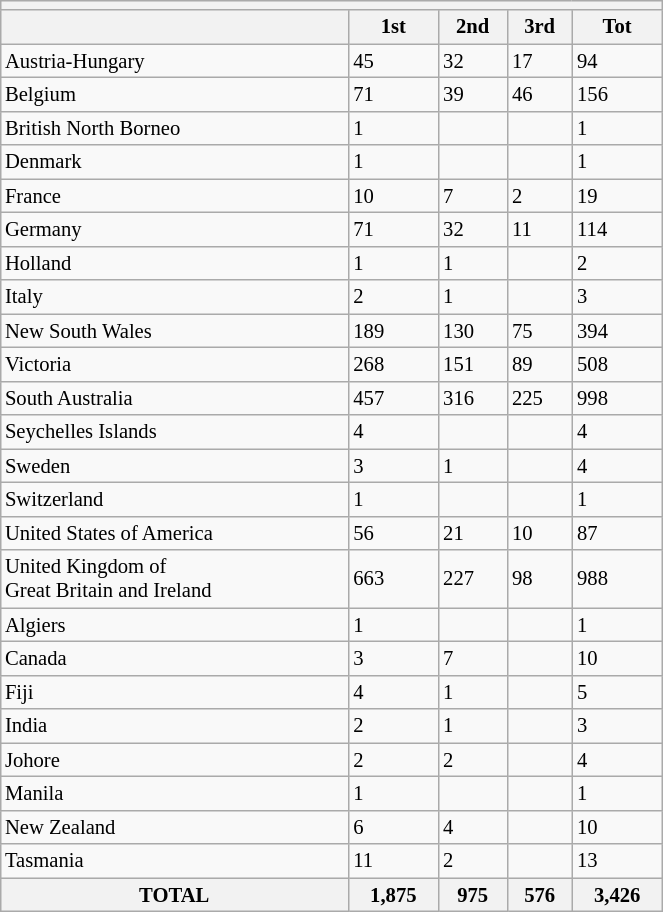<table class="wikitable floatleft mw-collapsible mw-collapsed" border= "1" style= "width:35%; font-size: 86%; float:left; margin-left:2em; margin-right:2em; margin-bottom:2em">
<tr>
<th colspan="5"></th>
</tr>
<tr>
<th></th>
<th>1st</th>
<th>2nd</th>
<th>3rd</th>
<th>Tot</th>
</tr>
<tr>
<td>Austria-Hungary</td>
<td>45</td>
<td>32</td>
<td>17</td>
<td>94</td>
</tr>
<tr>
<td>Belgium</td>
<td>71</td>
<td>39</td>
<td>46</td>
<td>156</td>
</tr>
<tr>
<td>British North Borneo</td>
<td>1</td>
<td></td>
<td></td>
<td>1</td>
</tr>
<tr>
<td>Denmark</td>
<td>1</td>
<td></td>
<td></td>
<td>1</td>
</tr>
<tr>
<td>France</td>
<td>10</td>
<td>7</td>
<td>2</td>
<td>19</td>
</tr>
<tr>
<td>Germany</td>
<td>71</td>
<td>32</td>
<td>11</td>
<td>114</td>
</tr>
<tr>
<td>Holland</td>
<td>1</td>
<td>1</td>
<td></td>
<td>2</td>
</tr>
<tr>
<td>Italy</td>
<td>2</td>
<td>1</td>
<td></td>
<td>3</td>
</tr>
<tr>
<td>New South Wales</td>
<td>189</td>
<td>130</td>
<td>75</td>
<td>394</td>
</tr>
<tr>
<td>Victoria</td>
<td>268</td>
<td>151</td>
<td>89</td>
<td>508</td>
</tr>
<tr>
<td>South Australia</td>
<td>457</td>
<td>316</td>
<td>225</td>
<td>998</td>
</tr>
<tr>
<td>Seychelles Islands</td>
<td>4</td>
<td></td>
<td></td>
<td>4</td>
</tr>
<tr>
<td>Sweden</td>
<td>3</td>
<td>1</td>
<td></td>
<td>4</td>
</tr>
<tr>
<td>Switzerland</td>
<td>1</td>
<td></td>
<td></td>
<td>1</td>
</tr>
<tr>
<td>United States of America</td>
<td>56</td>
<td>21</td>
<td>10</td>
<td>87</td>
</tr>
<tr>
<td>United Kingdom of<br>Great Britain and Ireland</td>
<td>663</td>
<td>227</td>
<td>98</td>
<td>988</td>
</tr>
<tr>
<td>Algiers</td>
<td>1</td>
<td></td>
<td></td>
<td>1</td>
</tr>
<tr>
<td>Canada</td>
<td>3</td>
<td>7</td>
<td></td>
<td>10</td>
</tr>
<tr>
<td>Fiji</td>
<td>4</td>
<td>1</td>
<td></td>
<td>5</td>
</tr>
<tr>
<td>India</td>
<td>2</td>
<td>1</td>
<td></td>
<td>3</td>
</tr>
<tr>
<td>Johore</td>
<td>2</td>
<td>2</td>
<td></td>
<td>4</td>
</tr>
<tr>
<td>Manila</td>
<td>1</td>
<td></td>
<td></td>
<td>1</td>
</tr>
<tr>
<td>New Zealand</td>
<td>6</td>
<td>4</td>
<td></td>
<td>10</td>
</tr>
<tr>
<td>Tasmania</td>
<td>11</td>
<td>2</td>
<td></td>
<td>13</td>
</tr>
<tr>
<th>TOTAL</th>
<th>1,875</th>
<th>975</th>
<th>576</th>
<th>3,426</th>
</tr>
</table>
